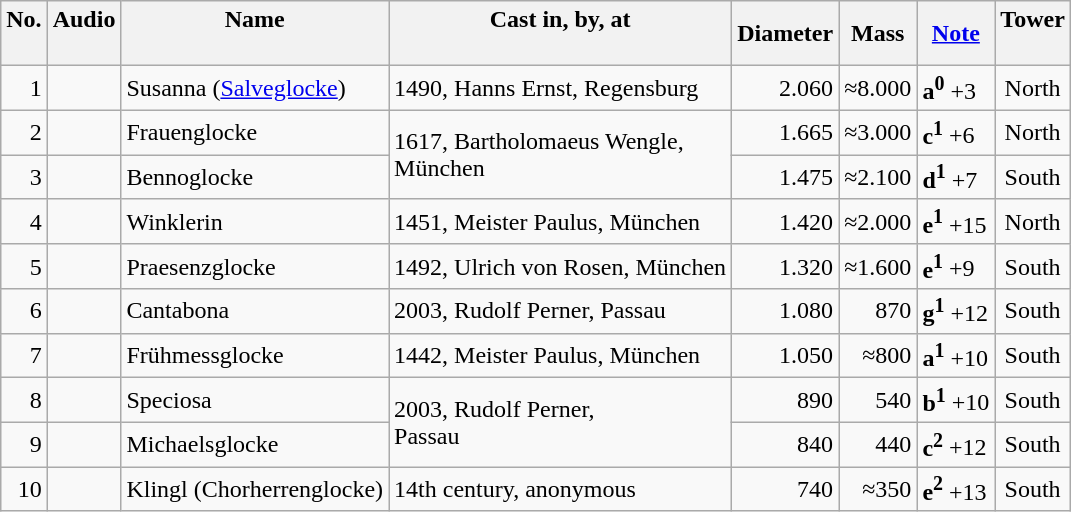<table class="wikitable">
<tr>
<th>No.<br> </th>
<th>Audio<br> </th>
<th>Name<br> </th>
<th>Cast in, by, at<br> </th>
<th>Diameter<br></th>
<th bgcolor=#dddddd>Mass<br></th>
<th><a href='#'>Note</a><br></th>
<th>Tower<br> </th>
</tr>
<tr ---->
<td align="right">1</td>
<td></td>
<td>Susanna (<a href='#'>Salveglocke</a>)</td>
<td align="left">1490, Hanns Ernst, Regensburg</td>
<td align="right">2.060</td>
<td align="right">≈8.000</td>
<td><strong>a<sup>0</sup></strong> +3</td>
<td align="center">North</td>
</tr>
<tr ---->
<td align="right">2</td>
<td></td>
<td>Frauenglocke</td>
<td align="left" rowspan="2">1617, Bartholomaeus Wengle,<br>München</td>
<td align="right">1.665</td>
<td align="right">≈3.000</td>
<td><strong>c<sup>1</sup></strong> +6</td>
<td align="center">North</td>
</tr>
<tr ---->
<td align="right">3</td>
<td></td>
<td>Bennoglocke</td>
<td align="right">1.475</td>
<td align="right">≈2.100</td>
<td><strong>d<sup>1</sup></strong> +7</td>
<td align="center">South</td>
</tr>
<tr ---->
<td align="right">4</td>
<td></td>
<td>Winklerin</td>
<td align="left">1451, Meister Paulus, München</td>
<td align="right">1.420</td>
<td align="right">≈2.000</td>
<td><strong>e<sup>1</sup></strong> +15</td>
<td align="center">North</td>
</tr>
<tr ---->
<td align="right">5</td>
<td></td>
<td>Praesenzglocke</td>
<td align="left">1492, Ulrich von Rosen, München</td>
<td align="right">1.320</td>
<td align="right">≈1.600</td>
<td><strong>e<sup>1</sup></strong> +9</td>
<td align="center">South</td>
</tr>
<tr ---->
<td align="right">6</td>
<td></td>
<td>Cantabona</td>
<td align="left">2003, Rudolf Perner, Passau</td>
<td align="right">1.080</td>
<td align="right">870</td>
<td><strong>g<sup>1</sup></strong> +12</td>
<td align="center">South</td>
</tr>
<tr ---->
<td align="right">7</td>
<td></td>
<td>Frühmessglocke</td>
<td align="left">1442, Meister Paulus, München</td>
<td align="right">1.050</td>
<td align="right">≈800</td>
<td><strong>a<sup>1</sup></strong> +10</td>
<td align="center">South</td>
</tr>
<tr ---->
<td align="right">8</td>
<td></td>
<td>Speciosa</td>
<td align="left" rowspan="2">2003, Rudolf Perner,<br>Passau</td>
<td align="right">890</td>
<td align="right">540</td>
<td><strong>b<sup>1</sup></strong> +10</td>
<td align="center">South</td>
</tr>
<tr ---->
<td align="right">9</td>
<td></td>
<td>Michaelsglocke</td>
<td align="right">840</td>
<td align="right">440</td>
<td><strong>c<sup>2</sup></strong> +12</td>
<td align="center">South</td>
</tr>
<tr ---->
<td align="right">10</td>
<td></td>
<td>Klingl (Chorherrenglocke)</td>
<td align="left">14th century, anonymous</td>
<td align="right">740</td>
<td align="right">≈350</td>
<td><strong>e<sup>2</sup></strong> +13</td>
<td align="center">South</td>
</tr>
</table>
